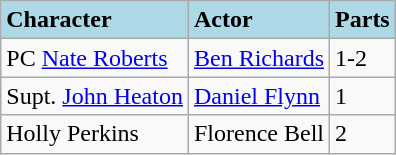<table class="wikitable">
<tr>
<td bgcolor="#add8e6"><strong>Character</strong></td>
<td bgcolor="#add8e6"><strong>Actor</strong></td>
<td bgcolor="#add8e6"><strong>Parts</strong></td>
</tr>
<tr>
<td>PC <a href='#'>Nate Roberts</a></td>
<td><a href='#'>Ben Richards</a></td>
<td>1-2</td>
</tr>
<tr>
<td>Supt. <a href='#'>John Heaton</a></td>
<td><a href='#'>Daniel Flynn</a></td>
<td>1</td>
</tr>
<tr>
<td>Holly Perkins</td>
<td>Florence Bell</td>
<td>2</td>
</tr>
</table>
